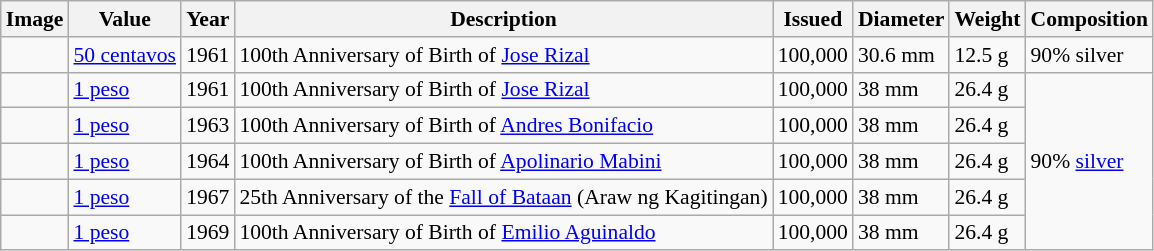<table class="wikitable" style="font-size: 90%">
<tr>
<th>Image</th>
<th>Value</th>
<th>Year</th>
<th>Description</th>
<th>Issued</th>
<th>Diameter</th>
<th>Weight</th>
<th>Composition</th>
</tr>
<tr>
<td></td>
<td><a href='#'>50 centavos</a></td>
<td>1961</td>
<td>100th Anniversary of Birth of <a href='#'>Jose Rizal</a></td>
<td>100,000</td>
<td>30.6 mm</td>
<td>12.5 g</td>
<td>90% silver</td>
</tr>
<tr>
<td></td>
<td><a href='#'>1 peso</a></td>
<td>1961</td>
<td>100th Anniversary of Birth of <a href='#'>Jose Rizal</a></td>
<td>100,000</td>
<td>38 mm</td>
<td>26.4 g</td>
<td rowspan="5">90% <a href='#'>silver</a></td>
</tr>
<tr>
<td></td>
<td><a href='#'>1 peso</a></td>
<td>1963</td>
<td>100th Anniversary of Birth of <a href='#'>Andres Bonifacio</a></td>
<td>100,000</td>
<td>38 mm</td>
<td>26.4 g</td>
</tr>
<tr>
<td></td>
<td><a href='#'>1 peso</a></td>
<td>1964</td>
<td>100th Anniversary of Birth of <a href='#'>Apolinario Mabini</a></td>
<td>100,000</td>
<td>38 mm</td>
<td>26.4 g</td>
</tr>
<tr>
<td></td>
<td><a href='#'>1 peso</a></td>
<td>1967</td>
<td>25th Anniversary of the <a href='#'>Fall of Bataan</a> (Araw ng Kagitingan)</td>
<td>100,000</td>
<td>38 mm</td>
<td>26.4 g</td>
</tr>
<tr>
<td></td>
<td><a href='#'>1 peso</a></td>
<td>1969</td>
<td>100th Anniversary of Birth of <a href='#'>Emilio Aguinaldo</a></td>
<td>100,000</td>
<td>38 mm</td>
<td>26.4 g</td>
</tr>
</table>
